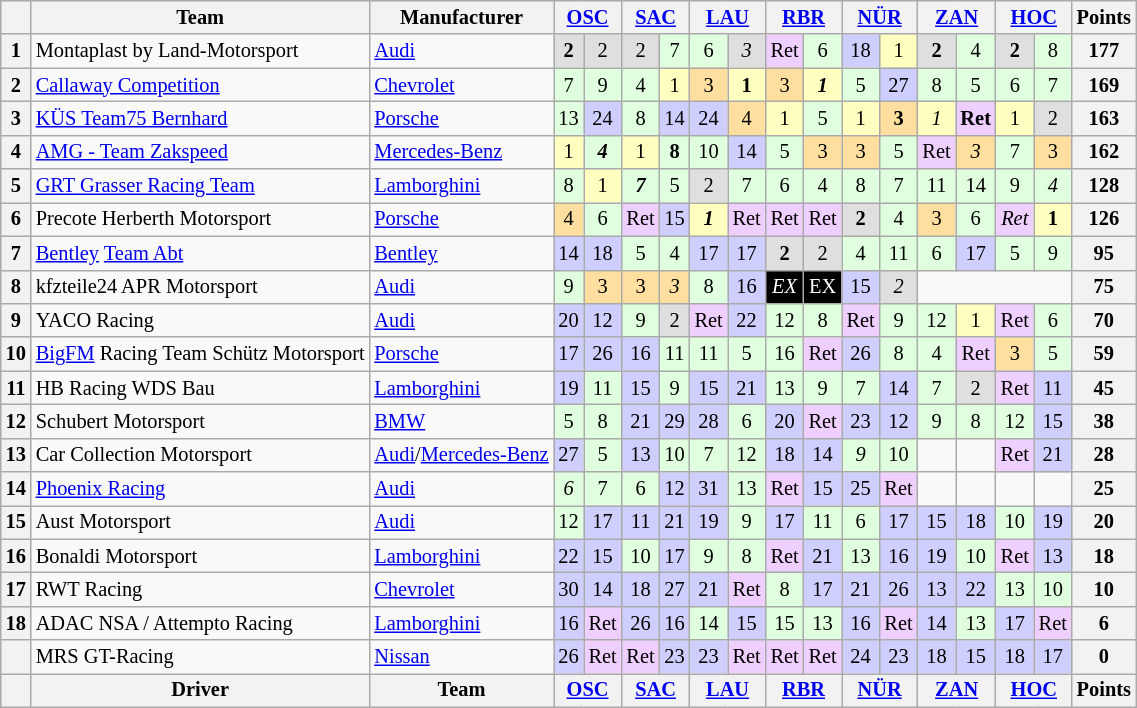<table class="wikitable" style="font-size: 85%; text-align:center;">
<tr>
<th></th>
<th>Team</th>
<th>Manufacturer</th>
<th colspan=2><a href='#'>OSC</a><br></th>
<th colspan=2><a href='#'>SAC</a><br></th>
<th colspan=2><a href='#'>LAU</a><br></th>
<th colspan=2><a href='#'>RBR</a><br></th>
<th colspan=2><a href='#'>NÜR</a><br></th>
<th colspan=2><a href='#'>ZAN</a><br></th>
<th colspan=2><a href='#'>HOC</a><br></th>
<th>Points</th>
</tr>
<tr>
<th>1</th>
<td align=left> Montaplast by Land-Motorsport</td>
<td align=left><a href='#'>Audi</a></td>
<td style="background:#DFDFDF;"><strong>2</strong></td>
<td style="background:#DFDFDF;">2</td>
<td style="background:#DFDFDF;">2</td>
<td style="background:#DFFFDF;">7</td>
<td style="background:#DFFFDF;">6</td>
<td style="background:#DFDFDF;"><em>3</em></td>
<td style="background:#EFCFFF;">Ret</td>
<td style="background:#DFFFDF;">6</td>
<td style="background:#CFCFFF;">18</td>
<td style="background:#FFFFBF;">1</td>
<td style="background:#DFDFDF;"><strong>2</strong></td>
<td style="background:#DFFFDF;">4</td>
<td style="background:#DFDFDF;"><strong>2</strong></td>
<td style="background:#DFFFDF;">8</td>
<th>177</th>
</tr>
<tr>
<th>2</th>
<td align=left> <a href='#'>Callaway Competition</a></td>
<td align=left><a href='#'>Chevrolet</a></td>
<td style="background:#DFFFDF;">7</td>
<td style="background:#DFFFDF;">9</td>
<td style="background:#DFFFDF;">4</td>
<td style="background:#FFFFBF;">1</td>
<td style="background:#FFDF9F;">3</td>
<td style="background:#FFFFBF;"><strong>1</strong></td>
<td style="background:#FFDF9F;">3</td>
<td style="background:#FFFFBF;"><strong><em>1</em></strong></td>
<td style="background:#DFFFDF;">5</td>
<td style="background:#CFCFFF;">27</td>
<td style="background:#DFFFDF;">8</td>
<td style="background:#DFFFDF;">5</td>
<td style="background:#DFFFDF;">6</td>
<td style="background:#DFFFDF;">7</td>
<th>169</th>
</tr>
<tr>
<th>3</th>
<td align=left> <a href='#'>KÜS Team75 Bernhard</a></td>
<td align=left><a href='#'>Porsche</a></td>
<td style="background:#DFFFDF;">13</td>
<td style="background:#CFCFFF;">24</td>
<td style="background:#DFFFDF;">8</td>
<td style="background:#CFCFFF;">14</td>
<td style="background:#CFCFFF;">24</td>
<td style="background:#FFDF9F;">4</td>
<td style="background:#FFFFBF;">1</td>
<td style="background:#DFFFDF;">5</td>
<td style="background:#FFFFBF;">1</td>
<td style="background:#FFDF9F;"><strong>3</strong></td>
<td style="background:#FFFFBF;"><em>1</em></td>
<td style="background:#EFCFFF;"><strong>Ret</strong></td>
<td style="background:#FFFFBF;">1</td>
<td style="background:#DFDFDF;">2</td>
<th>163</th>
</tr>
<tr>
<th>4</th>
<td align=left> <a href='#'>AMG - Team Zakspeed</a></td>
<td align=left><a href='#'>Mercedes-Benz</a></td>
<td style="background:#FFFFBF;">1</td>
<td style="background:#DFFFDF;"><strong><em>4</em></strong></td>
<td style="background:#FFFFBF;">1</td>
<td style="background:#DFFFDF;"><strong>8</strong></td>
<td style="background:#DFFFDF;">10</td>
<td style="background:#CFCFFF;">14</td>
<td style="background:#DFFFDF;">5</td>
<td style="background:#FFDF9F;">3</td>
<td style="background:#FFDF9F;">3</td>
<td style="background:#DFFFDF;">5</td>
<td style="background:#EFCFFF;">Ret</td>
<td style="background:#FFDF9F;"><em>3</em></td>
<td style="background:#DFFFDF;">7</td>
<td style="background:#FFDF9F;">3</td>
<th>162</th>
</tr>
<tr>
<th>5</th>
<td align=left> <a href='#'>GRT Grasser Racing Team</a></td>
<td align=left><a href='#'>Lamborghini</a></td>
<td style="background:#DFFFDF;">8</td>
<td style="background:#FFFFBF;">1</td>
<td style="background:#DFFFDF;"><strong><em>7</em></strong></td>
<td style="background:#DFFFDF;">5</td>
<td style="background:#DFDFDF;">2</td>
<td style="background:#DFFFDF;">7</td>
<td style="background:#DFFFDF;">6</td>
<td style="background:#DFFFDF;">4</td>
<td style="background:#DFFFDF;">8</td>
<td style="background:#DFFFDF;">7</td>
<td style="background:#DFFFDF;">11</td>
<td style="background:#DFFFDF;">14</td>
<td style="background:#DFFFDF;">9</td>
<td style="background:#DFFFDF;"><em>4</em></td>
<th>128</th>
</tr>
<tr>
<th>6</th>
<td align=left> Precote Herberth Motorsport</td>
<td align=left><a href='#'>Porsche</a></td>
<td style="background:#FFDF9F;">4</td>
<td style="background:#DFFFDF;">6</td>
<td style="background:#EFCFFF;">Ret</td>
<td style="background:#CFCFFF;">15</td>
<td style="background:#FFFFBF;"><strong><em>1</em></strong></td>
<td style="background:#EFCFFF;">Ret</td>
<td style="background:#EFCFFF;">Ret</td>
<td style="background:#EFCFFF;">Ret</td>
<td style="background:#DFDFDF;"><strong>2</strong></td>
<td style="background:#DFFFDF;">4</td>
<td style="background:#FFDF9F;">3</td>
<td style="background:#DFFFDF;">6</td>
<td style="background:#EFCFFF;"><em>Ret</em></td>
<td style="background:#FFFFBF;"><strong>1</strong></td>
<th>126</th>
</tr>
<tr>
<th>7</th>
<td align=left> <a href='#'>Bentley</a> <a href='#'>Team Abt</a></td>
<td align=left><a href='#'>Bentley</a></td>
<td style="background:#CFCFFF;">14</td>
<td style="background:#CFCFFF;">18</td>
<td style="background:#DFFFDF;">5</td>
<td style="background:#DFFFDF;">4</td>
<td style="background:#CFCFFF;">17</td>
<td style="background:#CFCFFF;">17</td>
<td style="background:#DFDFDF;"><strong>2</strong></td>
<td style="background:#DFDFDF;">2</td>
<td style="background:#DFFFDF;">4</td>
<td style="background:#DFFFDF;">11</td>
<td style="background:#DFFFDF;">6</td>
<td style="background:#CFCFFF;">17</td>
<td style="background:#DFFFDF;">5</td>
<td style="background:#DFFFDF;">9</td>
<th>95</th>
</tr>
<tr>
<th>8</th>
<td align=left> kfzteile24 APR Motorsport</td>
<td align=left><a href='#'>Audi</a></td>
<td style="background:#DFFFDF;">9</td>
<td style="background:#FFDF9F;">3</td>
<td style="background:#FFDF9F;">3</td>
<td style="background:#FFDF9F;"><em>3</em></td>
<td style="background:#DFFFDF;">8</td>
<td style="background:#CFCFFF;">16</td>
<td style="background:#000000; color:white;"><em>EX</em></td>
<td style="background:#000000; color:white;">EX</td>
<td style="background:#CFCFFF;">15</td>
<td style="background:#DFDFDF;"><em>2</em></td>
<td colspan=4 align=center></td>
<th>75</th>
</tr>
<tr>
<th>9</th>
<td align=left> YACO Racing</td>
<td align=left><a href='#'>Audi</a></td>
<td style="background:#CFCFFF;">20</td>
<td style="background:#CFCFFF;">12</td>
<td style="background:#DFFFDF;">9</td>
<td style="background:#DFDFDF;">2</td>
<td style="background:#EFCFFF;">Ret</td>
<td style="background:#CFCFFF;">22</td>
<td style="background:#DFFFDF;">12</td>
<td style="background:#DFFFDF;">8</td>
<td style="background:#EFCFFF;">Ret</td>
<td style="background:#DFFFDF;">9</td>
<td style="background:#DFFFDF;">12</td>
<td style="background:#FFFFBF;">1</td>
<td style="background:#EFCFFF;">Ret</td>
<td style="background:#DFFFDF;">6</td>
<th>70</th>
</tr>
<tr>
<th>10</th>
<td align=left> <a href='#'>BigFM</a> Racing Team Schütz Motorsport</td>
<td align=left><a href='#'>Porsche</a></td>
<td style="background:#CFCFFF;">17</td>
<td style="background:#CFCFFF;">26</td>
<td style="background:#CFCFFF;">16</td>
<td style="background:#DFFFDF;">11</td>
<td style="background:#DFFFDF;">11</td>
<td style="background:#DFFFDF;">5</td>
<td style="background:#DFFFDF;">16</td>
<td style="background:#EFCFFF;">Ret</td>
<td style="background:#CFCFFF;">26</td>
<td style="background:#DFFFDF;">8</td>
<td style="background:#DFFFDF;">4</td>
<td style="background:#EFCFFF;">Ret</td>
<td style="background:#FFDF9F;">3</td>
<td style="background:#DFFFDF;">5</td>
<th>59</th>
</tr>
<tr>
<th>11</th>
<td align=left> HB Racing WDS Bau</td>
<td align=left><a href='#'>Lamborghini</a></td>
<td style="background:#CFCFFF;">19</td>
<td style="background:#DFFFDF;">11</td>
<td style="background:#CFCFFF;">15</td>
<td style="background:#DFFFDF;">9</td>
<td style="background:#CFCFFF;">15</td>
<td style="background:#CFCFFF;">21</td>
<td style="background:#DFFFDF;">13</td>
<td style="background:#DFFFDF;">9</td>
<td style="background:#DFFFDF;">7</td>
<td style="background:#CFCFFF;">14</td>
<td style="background:#DFFFDF;">7</td>
<td style="background:#DFDFDF;">2</td>
<td style="background:#EFCFFF;">Ret</td>
<td style="background:#CFCFFF;">11</td>
<th>45</th>
</tr>
<tr>
<th>12</th>
<td align=left> Schubert Motorsport</td>
<td align=left><a href='#'>BMW</a></td>
<td style="background:#DFFFDF;">5</td>
<td style="background:#DFFFDF;">8</td>
<td style="background:#CFCFFF;">21</td>
<td style="background:#CFCFFF;">29</td>
<td style="background:#CFCFFF;">28</td>
<td style="background:#DFFFDF;">6</td>
<td style="background:#CFCFFF;">20</td>
<td style="background:#EFCFFF;">Ret</td>
<td style="background:#CFCFFF;">23</td>
<td style="background:#CFCFFF;">12</td>
<td style="background:#DFFFDF;">9</td>
<td style="background:#DFFFDF;">8</td>
<td style="background:#DFFFDF;">12</td>
<td style="background:#CFCFFF;">15</td>
<th>38</th>
</tr>
<tr>
<th>13</th>
<td align=left> Car Collection Motorsport</td>
<td align=left><a href='#'>Audi</a>/<a href='#'>Mercedes-Benz</a></td>
<td style="background:#CFCFFF;">27</td>
<td style="background:#DFFFDF;">5</td>
<td style="background:#CFCFFF;">13</td>
<td style="background:#DFFFDF;">10</td>
<td style="background:#DFFFDF;">7</td>
<td style="background:#DFFFDF;">12</td>
<td style="background:#CFCFFF;">18</td>
<td style="background:#CFCFFF;">14</td>
<td style="background:#DFFFDF;"><em>9</em></td>
<td style="background:#DFFFDF;">10</td>
<td></td>
<td></td>
<td style="background:#EFCFFF;">Ret</td>
<td style="background:#CFCFFF;">21</td>
<th>28</th>
</tr>
<tr>
<th>14</th>
<td align=left> <a href='#'>Phoenix Racing</a></td>
<td align=left><a href='#'>Audi</a></td>
<td style="background:#DFFFDF;"><em>6</em></td>
<td style="background:#DFFFDF;">7</td>
<td style="background:#DFFFDF;">6</td>
<td style="background:#CFCFFF;">12</td>
<td style="background:#CFCFFF;">31</td>
<td style="background:#DFFFDF;">13</td>
<td style="background:#EFCFFF;">Ret</td>
<td style="background:#CFCFFF;">15</td>
<td style="background:#CFCFFF;">25</td>
<td style="background:#EFCFFF;">Ret</td>
<td></td>
<td></td>
<td></td>
<td></td>
<th>25</th>
</tr>
<tr>
<th>15</th>
<td align=left> Aust Motorsport</td>
<td align=left><a href='#'>Audi</a></td>
<td style="background:#DFFFDF;">12</td>
<td style="background:#CFCFFF;">17</td>
<td style="background:#CFCFFF;">11</td>
<td style="background:#CFCFFF;">21</td>
<td style="background:#CFCFFF;">19</td>
<td style="background:#DFFFDF;">9</td>
<td style="background:#CFCFFF;">17</td>
<td style="background:#DFFFDF;">11</td>
<td style="background:#DFFFDF;">6</td>
<td style="background:#CFCFFF;">17</td>
<td style="background:#CFCFFF;">15</td>
<td style="background:#CFCFFF;">18</td>
<td style="background:#DFFFDF;">10</td>
<td style="background:#CFCFFF;">19</td>
<th>20</th>
</tr>
<tr>
<th>16</th>
<td align=left> Bonaldi Motorsport</td>
<td align=left><a href='#'>Lamborghini</a></td>
<td style="background:#CFCFFF;">22</td>
<td style="background:#CFCFFF;">15</td>
<td style="background:#DFFFDF;">10</td>
<td style="background:#CFCFFF;">17</td>
<td style="background:#DFFFDF;">9</td>
<td style="background:#DFFFDF;">8</td>
<td style="background:#EFCFFF;">Ret</td>
<td style="background:#CFCFFF;">21</td>
<td style="background:#DFFFDF;">13</td>
<td style="background:#CFCFFF;">16</td>
<td style="background:#CFCFFF;">19</td>
<td style="background:#DFFFDF;">10</td>
<td style="background:#EFCFFF;">Ret</td>
<td style="background:#CFCFFF;">13</td>
<th>18</th>
</tr>
<tr>
<th>17</th>
<td align=left> RWT Racing</td>
<td align=left><a href='#'>Chevrolet</a></td>
<td style="background:#CFCFFF;">30</td>
<td style="background:#CFCFFF;">14</td>
<td style="background:#CFCFFF;">18</td>
<td style="background:#CFCFFF;">27</td>
<td style="background:#CFCFFF;">21</td>
<td style="background:#EFCFFF;">Ret</td>
<td style="background:#DFFFDF;">8</td>
<td style="background:#CFCFFF;">17</td>
<td style="background:#CFCFFF;">21</td>
<td style="background:#CFCFFF;">26</td>
<td style="background:#CFCFFF;">13</td>
<td style="background:#CFCFFF;">22</td>
<td style="background:#DFFFDF;">13</td>
<td style="background:#DFFFDF;">10</td>
<th>10</th>
</tr>
<tr>
<th>18</th>
<td align=left> ADAC NSA / Attempto Racing</td>
<td align=left><a href='#'>Lamborghini</a></td>
<td style="background:#CFCFFF;">16</td>
<td style="background:#EFCFFF;">Ret</td>
<td style="background:#CFCFFF;">26</td>
<td style="background:#CFCFFF;">16</td>
<td style="background:#DFFFDF;">14</td>
<td style="background:#CFCFFF;">15</td>
<td style="background:#DFFFDF;">15</td>
<td style="background:#DFFFDF;">13</td>
<td style="background:#CFCFFF;">16</td>
<td style="background:#EFCFFF;">Ret</td>
<td style="background:#CFCFFF;">14</td>
<td style="background:#DFFFDF;">13</td>
<td style="background:#CFCFFF;">17</td>
<td style="background:#EFCFFF;">Ret</td>
<th>6</th>
</tr>
<tr>
<th></th>
<td align=left> MRS GT-Racing</td>
<td align=left><a href='#'>Nissan</a></td>
<td style="background:#CFCFFF;">26</td>
<td style="background:#EFCFFF;">Ret</td>
<td style="background:#EFCFFF;">Ret</td>
<td style="background:#CFCFFF;">23</td>
<td style="background:#CFCFFF;">23</td>
<td style="background:#EFCFFF;">Ret</td>
<td style="background:#EFCFFF;">Ret</td>
<td style="background:#EFCFFF;">Ret</td>
<td style="background:#CFCFFF;">24</td>
<td style="background:#CFCFFF;">23</td>
<td style="background:#CFCFFF;">18</td>
<td style="background:#CFCFFF;">15</td>
<td style="background:#CFCFFF;">18</td>
<td style="background:#CFCFFF;">17</td>
<th>0</th>
</tr>
<tr>
<th></th>
<th>Driver</th>
<th>Team</th>
<th colspan=2><a href='#'>OSC</a><br></th>
<th colspan=2><a href='#'>SAC</a><br></th>
<th colspan=2><a href='#'>LAU</a><br></th>
<th colspan=2><a href='#'>RBR</a><br></th>
<th colspan=2><a href='#'>NÜR</a><br></th>
<th colspan=2><a href='#'>ZAN</a><br></th>
<th colspan=2><a href='#'>HOC</a><br></th>
<th>Points</th>
</tr>
</table>
